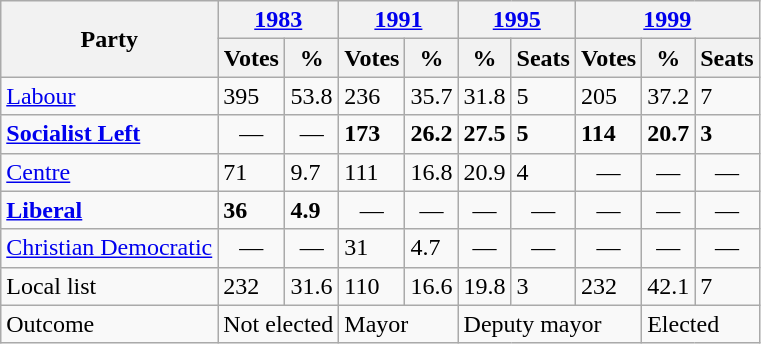<table class=wikitable>
<tr>
<th rowspan=2>Party</th>
<th colspan=2><a href='#'>1983</a></th>
<th colspan=2><a href='#'>1991</a></th>
<th colspan=2><a href='#'>1995</a></th>
<th colspan=3><a href='#'>1999</a></th>
</tr>
<tr>
<th>Votes</th>
<th>%</th>
<th>Votes</th>
<th>%</th>
<th>%</th>
<th>Seats</th>
<th>Votes</th>
<th>%</th>
<th>Seats</th>
</tr>
<tr>
<td><a href='#'>Labour</a></td>
<td>395</td>
<td>53.8</td>
<td>236</td>
<td>35.7</td>
<td>31.8</td>
<td>5</td>
<td>205</td>
<td>37.2</td>
<td>7</td>
</tr>
<tr>
<td><strong><a href='#'>Socialist Left</a></strong></td>
<td align=center>—</td>
<td align=center>—</td>
<td><strong>173</strong></td>
<td><strong>26.2</strong></td>
<td><strong>27.5</strong></td>
<td><strong>5</strong></td>
<td><strong>114</strong></td>
<td><strong>20.7</strong></td>
<td><strong>3</strong></td>
</tr>
<tr>
<td><a href='#'>Centre</a></td>
<td>71</td>
<td>9.7</td>
<td>111</td>
<td>16.8</td>
<td>20.9</td>
<td>4</td>
<td align=center>—</td>
<td align=center>—</td>
<td align=center>—</td>
</tr>
<tr>
<td><strong><a href='#'>Liberal</a></strong></td>
<td><strong>36</strong></td>
<td><strong>4.9</strong></td>
<td align=center>—</td>
<td align=center>—</td>
<td align=center>—</td>
<td align=center>—</td>
<td align=center>—</td>
<td align=center>—</td>
<td align=center>—</td>
</tr>
<tr>
<td><a href='#'>Christian Democratic</a></td>
<td align=center>—</td>
<td align=center>—</td>
<td>31</td>
<td>4.7</td>
<td align=center>—</td>
<td align=center>—</td>
<td align=center>—</td>
<td align=center>—</td>
<td align=center>—</td>
</tr>
<tr>
<td>Local list</td>
<td>232</td>
<td>31.6</td>
<td>110</td>
<td>16.6</td>
<td>19.8</td>
<td>3</td>
<td>232</td>
<td>42.1</td>
<td>7</td>
</tr>
<tr>
<td>Outcome</td>
<td colspan=2>Not elected</td>
<td colspan=2>Mayor</td>
<td colspan=3>Deputy mayor</td>
<td colspan=3>Elected</td>
</tr>
</table>
